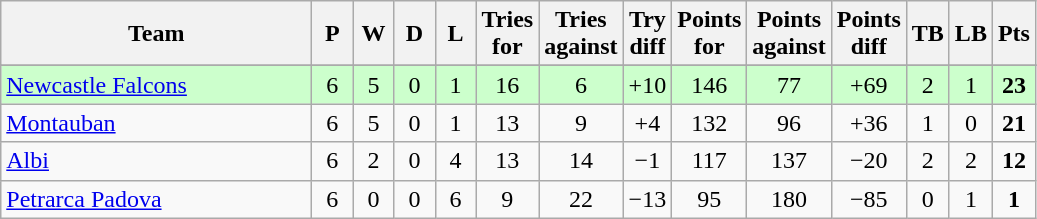<table class="wikitable" style="text-align: center;">
<tr>
<th width="200">Team</th>
<th width="20">P</th>
<th width="20">W</th>
<th width="20">D</th>
<th width="20">L</th>
<th width="20">Tries for</th>
<th width="20">Tries against</th>
<th width="20">Try diff</th>
<th width="20">Points for</th>
<th width="20">Points against</th>
<th width="25">Points diff</th>
<th width="20">TB</th>
<th width="20">LB</th>
<th width="20">Pts</th>
</tr>
<tr>
</tr>
<tr bgcolor=#ccffcc>
<td align=left> <a href='#'>Newcastle Falcons</a></td>
<td>6</td>
<td>5</td>
<td>0</td>
<td>1</td>
<td>16</td>
<td>6</td>
<td>+10</td>
<td>146</td>
<td>77</td>
<td>+69</td>
<td>2</td>
<td>1</td>
<td><strong>23</strong></td>
</tr>
<tr>
<td align=left> <a href='#'>Montauban</a></td>
<td>6</td>
<td>5</td>
<td>0</td>
<td>1</td>
<td>13</td>
<td>9</td>
<td>+4</td>
<td>132</td>
<td>96</td>
<td>+36</td>
<td>1</td>
<td>0</td>
<td><strong>21</strong></td>
</tr>
<tr>
<td align=left> <a href='#'>Albi</a></td>
<td>6</td>
<td>2</td>
<td>0</td>
<td>4</td>
<td>13</td>
<td>14</td>
<td>−1</td>
<td>117</td>
<td>137</td>
<td>−20</td>
<td>2</td>
<td>2</td>
<td><strong>12</strong></td>
</tr>
<tr>
<td align=left> <a href='#'>Petrarca Padova</a></td>
<td>6</td>
<td>0</td>
<td>0</td>
<td>6</td>
<td>9</td>
<td>22</td>
<td>−13</td>
<td>95</td>
<td>180</td>
<td>−85</td>
<td>0</td>
<td>1</td>
<td><strong>1</strong></td>
</tr>
</table>
